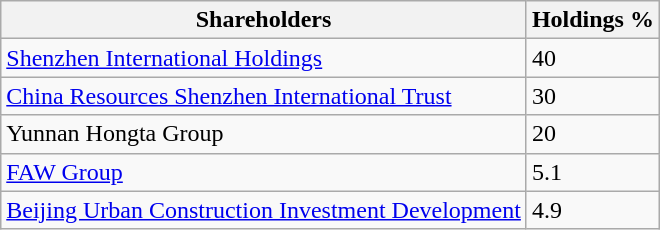<table class="wikitable">
<tr>
<th>Shareholders</th>
<th>Holdings %</th>
</tr>
<tr>
<td><a href='#'>Shenzhen International Holdings</a></td>
<td>40</td>
</tr>
<tr>
<td><a href='#'>China Resources Shenzhen International Trust</a></td>
<td>30</td>
</tr>
<tr>
<td>Yunnan Hongta Group</td>
<td>20</td>
</tr>
<tr>
<td><a href='#'>FAW Group</a></td>
<td>5.1</td>
</tr>
<tr>
<td><a href='#'>Beijing Urban Construction Investment Development</a></td>
<td>4.9</td>
</tr>
</table>
